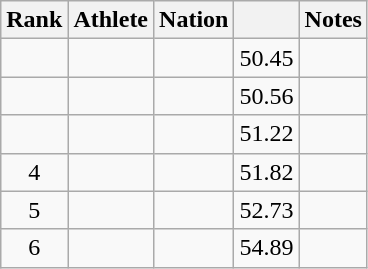<table class="wikitable sortable" style="text-align:center">
<tr>
<th scope="col">Rank</th>
<th scope="col">Athlete</th>
<th scope="col">Nation</th>
<th scope="col"></th>
<th scope="col">Notes</th>
</tr>
<tr>
<td></td>
<td style="text-align:left"></td>
<td style="text-align:left"></td>
<td>50.45</td>
<td></td>
</tr>
<tr>
<td></td>
<td style="text-align:left"></td>
<td style="text-align:left"></td>
<td>50.56</td>
<td></td>
</tr>
<tr>
<td></td>
<td style="text-align:left"></td>
<td style="text-align:left"></td>
<td>51.22</td>
<td></td>
</tr>
<tr>
<td>4</td>
<td style="text-align:left"></td>
<td style="text-align:left"></td>
<td>51.82</td>
<td></td>
</tr>
<tr>
<td>5</td>
<td style="text-align:left"></td>
<td style="text-align:left"></td>
<td>52.73</td>
<td></td>
</tr>
<tr>
<td>6</td>
<td style="text-align:left"></td>
<td style="text-align:left"></td>
<td>54.89</td>
<td></td>
</tr>
</table>
